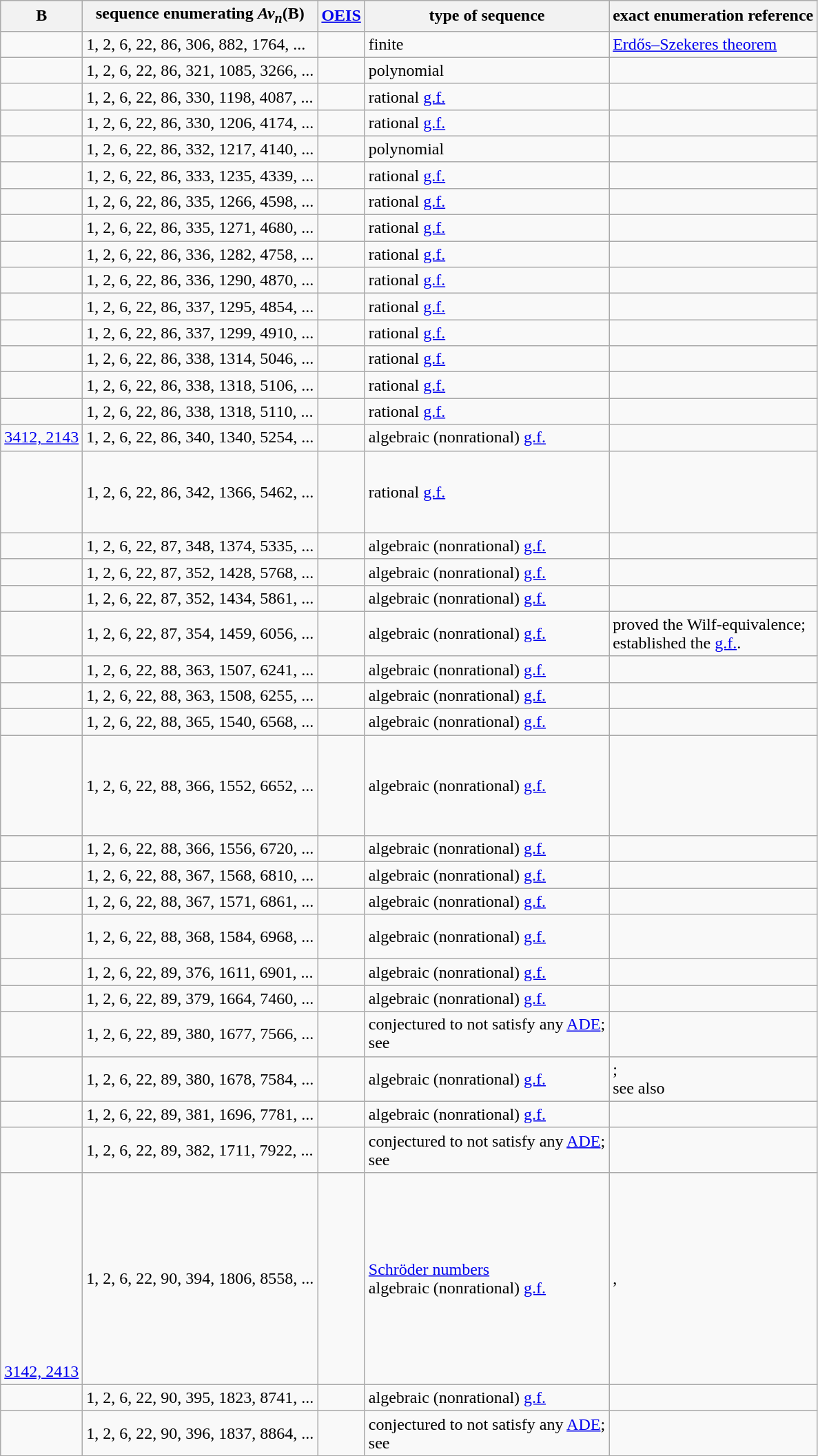<table class="wikitable" style="text-align:left;" border="1" cell-padding="2">
<tr>
<th>B</th>
<th>sequence enumerating <em>Av<sub>n</sub></em>(B)</th>
<th><a href='#'>OEIS</a></th>
<th>type of sequence</th>
<th>exact enumeration reference</th>
</tr>
<tr>
<td></td>
<td>1, 2, 6, 22, 86, 306, 882, 1764, ...</td>
<td></td>
<td>finite</td>
<td><a href='#'>Erdős–Szekeres theorem</a></td>
</tr>
<tr>
<td></td>
<td>1, 2, 6, 22, 86, 321, 1085, 3266, ...</td>
<td></td>
<td>polynomial</td>
<td></td>
</tr>
<tr>
<td></td>
<td>1, 2, 6, 22, 86, 330, 1198, 4087, ...</td>
<td></td>
<td>rational <a href='#'>g.f.</a></td>
<td></td>
</tr>
<tr>
<td></td>
<td>1, 2, 6, 22, 86, 330, 1206, 4174, ...</td>
<td></td>
<td>rational <a href='#'>g.f.</a></td>
<td></td>
</tr>
<tr>
<td></td>
<td>1, 2, 6, 22, 86, 332, 1217, 4140, ...</td>
<td></td>
<td>polynomial</td>
<td></td>
</tr>
<tr>
<td></td>
<td>1, 2, 6, 22, 86, 333, 1235, 4339, ...</td>
<td></td>
<td>rational <a href='#'>g.f.</a></td>
<td></td>
</tr>
<tr>
<td></td>
<td>1, 2, 6, 22, 86, 335, 1266, 4598, ...</td>
<td></td>
<td>rational <a href='#'>g.f.</a></td>
<td></td>
</tr>
<tr>
<td></td>
<td>1, 2, 6, 22, 86, 335, 1271, 4680, ...</td>
<td></td>
<td>rational <a href='#'>g.f.</a></td>
<td></td>
</tr>
<tr>
<td></td>
<td>1, 2, 6, 22, 86, 336, 1282, 4758, ...</td>
<td></td>
<td>rational <a href='#'>g.f.</a></td>
<td></td>
</tr>
<tr>
<td></td>
<td>1, 2, 6, 22, 86, 336, 1290, 4870, ...</td>
<td></td>
<td>rational <a href='#'>g.f.</a></td>
<td></td>
</tr>
<tr>
<td></td>
<td>1, 2, 6, 22, 86, 337, 1295, 4854, ...</td>
<td></td>
<td>rational <a href='#'>g.f.</a></td>
<td></td>
</tr>
<tr>
<td></td>
<td>1, 2, 6, 22, 86, 337, 1299, 4910, ...</td>
<td></td>
<td>rational <a href='#'>g.f.</a></td>
<td></td>
</tr>
<tr>
<td></td>
<td>1, 2, 6, 22, 86, 338, 1314, 5046, ...</td>
<td></td>
<td>rational <a href='#'>g.f.</a></td>
<td></td>
</tr>
<tr>
<td></td>
<td>1, 2, 6, 22, 86, 338, 1318, 5106, ...</td>
<td></td>
<td>rational <a href='#'>g.f.</a></td>
<td></td>
</tr>
<tr>
<td></td>
<td>1, 2, 6, 22, 86, 338, 1318, 5110, ...</td>
<td></td>
<td>rational <a href='#'>g.f.</a></td>
<td></td>
</tr>
<tr>
<td><a href='#'>3412, 2143</a></td>
<td>1, 2, 6, 22, 86, 340, 1340, 5254, ...</td>
<td></td>
<td>algebraic (nonrational) <a href='#'>g.f.</a></td>
<td></td>
</tr>
<tr>
<td><br><br>
<br>
<br>
</td>
<td>1, 2, 6, 22, 86, 342, 1366, 5462, ...</td>
<td></td>
<td>rational <a href='#'>g.f.</a></td>
<td></td>
</tr>
<tr>
<td></td>
<td>1, 2, 6, 22, 87, 348, 1374, 5335, ...</td>
<td></td>
<td>algebraic (nonrational) <a href='#'>g.f.</a></td>
<td></td>
</tr>
<tr>
<td></td>
<td>1, 2, 6, 22, 87, 352, 1428, 5768, ...</td>
<td></td>
<td>algebraic (nonrational) <a href='#'>g.f.</a></td>
<td></td>
</tr>
<tr>
<td></td>
<td>1, 2, 6, 22, 87, 352, 1434, 5861, ...</td>
<td></td>
<td>algebraic (nonrational) <a href='#'>g.f.</a></td>
<td></td>
</tr>
<tr>
<td><br><br>
</td>
<td>1, 2, 6, 22, 87, 354, 1459, 6056, ...</td>
<td></td>
<td>algebraic (nonrational) <a href='#'>g.f.</a></td>
<td> proved the Wilf-equivalence;<br> established the <a href='#'>g.f.</a>.</td>
</tr>
<tr>
<td></td>
<td>1, 2, 6, 22, 88, 363, 1507, 6241, ...</td>
<td></td>
<td>algebraic (nonrational) <a href='#'>g.f.</a></td>
<td></td>
</tr>
<tr>
<td></td>
<td>1, 2, 6, 22, 88, 363, 1508, 6255, ...</td>
<td></td>
<td>algebraic (nonrational) <a href='#'>g.f.</a></td>
<td></td>
</tr>
<tr>
<td></td>
<td>1, 2, 6, 22, 88, 365, 1540, 6568, ...</td>
<td></td>
<td>algebraic (nonrational) <a href='#'>g.f.</a></td>
<td></td>
</tr>
<tr>
<td><br><br>
<br>
<br>
<br>
</td>
<td>1, 2, 6, 22, 88, 366, 1552, 6652, ...</td>
<td></td>
<td>algebraic (nonrational) <a href='#'>g.f.</a></td>
<td></td>
</tr>
<tr>
<td></td>
<td>1, 2, 6, 22, 88, 366, 1556, 6720, ...</td>
<td></td>
<td>algebraic (nonrational) <a href='#'>g.f.</a></td>
<td></td>
</tr>
<tr>
<td></td>
<td>1, 2, 6, 22, 88, 367, 1568, 6810, ...</td>
<td></td>
<td>algebraic (nonrational) <a href='#'>g.f.</a></td>
<td></td>
</tr>
<tr>
<td></td>
<td>1, 2, 6, 22, 88, 367, 1571, 6861, ...</td>
<td></td>
<td>algebraic (nonrational) <a href='#'>g.f.</a></td>
<td></td>
</tr>
<tr>
<td><br><br>
</td>
<td>1, 2, 6, 22, 88, 368, 1584, 6968, ...</td>
<td></td>
<td>algebraic (nonrational) <a href='#'>g.f.</a></td>
<td></td>
</tr>
<tr>
<td></td>
<td>1, 2, 6, 22, 89, 376, 1611, 6901, ...</td>
<td></td>
<td>algebraic (nonrational) <a href='#'>g.f.</a></td>
<td></td>
</tr>
<tr>
<td></td>
<td>1, 2, 6, 22, 89, 379, 1664, 7460, ...</td>
<td></td>
<td>algebraic (nonrational) <a href='#'>g.f.</a></td>
<td></td>
</tr>
<tr>
<td></td>
<td>1, 2, 6, 22, 89, 380, 1677, 7566, ...</td>
<td></td>
<td>conjectured to not satisfy any <a href='#'>ADE</a>;<br>see </td>
<td></td>
</tr>
<tr>
<td></td>
<td>1, 2, 6, 22, 89, 380, 1678, 7584, ...</td>
<td></td>
<td>algebraic (nonrational) <a href='#'>g.f.</a></td>
<td>;<br>see also </td>
</tr>
<tr>
<td></td>
<td>1, 2, 6, 22, 89, 381, 1696, 7781, ...</td>
<td></td>
<td>algebraic (nonrational) <a href='#'>g.f.</a></td>
<td></td>
</tr>
<tr>
<td></td>
<td>1, 2, 6, 22, 89, 382, 1711, 7922, ...</td>
<td></td>
<td>conjectured to not satisfy any <a href='#'>ADE</a>;<br>see </td>
<td></td>
</tr>
<tr>
<td><br><br>
<br>
<br>
<br>
<br>
<br>
<br>
<br>
<br>
<a href='#'>3142, 2413</a></td>
<td>1, 2, 6, 22, 90, 394, 1806, 8558, ...</td>
<td></td>
<td><a href='#'>Schröder numbers</a><br>algebraic (nonrational) <a href='#'>g.f.</a></td>
<td>, </td>
</tr>
<tr>
<td></td>
<td>1, 2, 6, 22, 90, 395, 1823, 8741, ...</td>
<td></td>
<td>algebraic (nonrational) <a href='#'>g.f.</a></td>
<td></td>
</tr>
<tr>
<td></td>
<td>1, 2, 6, 22, 90, 396, 1837, 8864, ...</td>
<td></td>
<td>conjectured to not satisfy any <a href='#'>ADE</a>;<br>see </td>
<td></td>
</tr>
</table>
